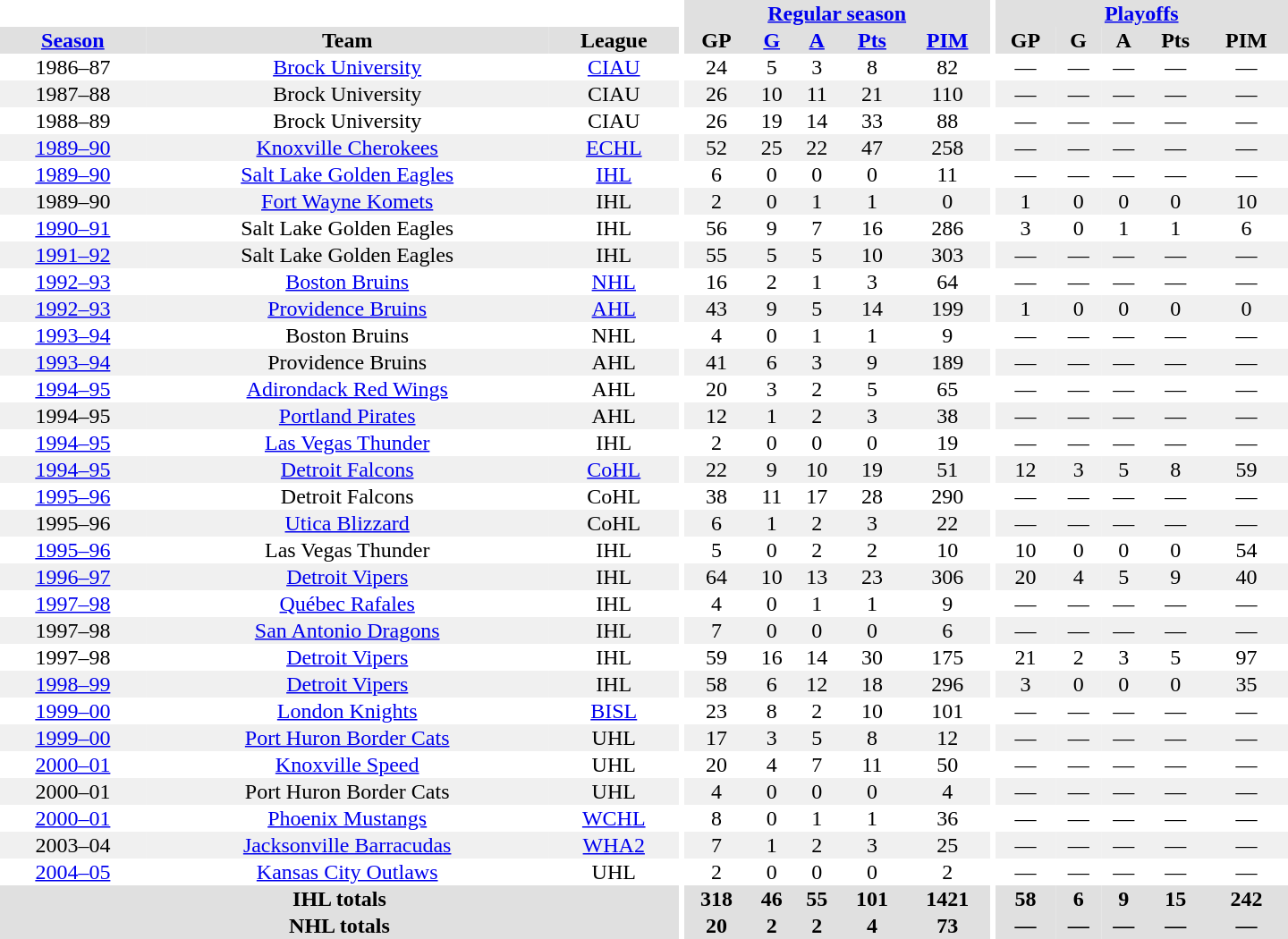<table border="0" cellpadding="1" cellspacing="0" style="text-align:center; width:60em">
<tr bgcolor="#e0e0e0">
<th colspan="3" bgcolor="#ffffff"></th>
<th rowspan="100" bgcolor="#ffffff"></th>
<th colspan="5"><a href='#'>Regular season</a></th>
<th rowspan="100" bgcolor="#ffffff"></th>
<th colspan="5"><a href='#'>Playoffs</a></th>
</tr>
<tr bgcolor="#e0e0e0">
<th><a href='#'>Season</a></th>
<th>Team</th>
<th>League</th>
<th>GP</th>
<th><a href='#'>G</a></th>
<th><a href='#'>A</a></th>
<th><a href='#'>Pts</a></th>
<th><a href='#'>PIM</a></th>
<th>GP</th>
<th>G</th>
<th>A</th>
<th>Pts</th>
<th>PIM</th>
</tr>
<tr>
<td>1986–87</td>
<td><a href='#'>Brock University</a></td>
<td><a href='#'>CIAU</a></td>
<td>24</td>
<td>5</td>
<td>3</td>
<td>8</td>
<td>82</td>
<td>—</td>
<td>—</td>
<td>—</td>
<td>—</td>
<td>—</td>
</tr>
<tr bgcolor="#f0f0f0">
<td>1987–88</td>
<td>Brock University</td>
<td>CIAU</td>
<td>26</td>
<td>10</td>
<td>11</td>
<td>21</td>
<td>110</td>
<td>—</td>
<td>—</td>
<td>—</td>
<td>—</td>
<td>—</td>
</tr>
<tr>
<td>1988–89</td>
<td>Brock University</td>
<td>CIAU</td>
<td>26</td>
<td>19</td>
<td>14</td>
<td>33</td>
<td>88</td>
<td>—</td>
<td>—</td>
<td>—</td>
<td>—</td>
<td>—</td>
</tr>
<tr bgcolor="#f0f0f0">
<td><a href='#'>1989–90</a></td>
<td><a href='#'>Knoxville Cherokees</a></td>
<td><a href='#'>ECHL</a></td>
<td>52</td>
<td>25</td>
<td>22</td>
<td>47</td>
<td>258</td>
<td>—</td>
<td>—</td>
<td>—</td>
<td>—</td>
<td>—</td>
</tr>
<tr>
<td><a href='#'>1989–90</a></td>
<td><a href='#'>Salt Lake Golden Eagles</a></td>
<td><a href='#'>IHL</a></td>
<td>6</td>
<td>0</td>
<td>0</td>
<td>0</td>
<td>11</td>
<td>—</td>
<td>—</td>
<td>—</td>
<td>—</td>
<td>—</td>
</tr>
<tr bgcolor="#f0f0f0">
<td>1989–90</td>
<td><a href='#'>Fort Wayne Komets</a></td>
<td>IHL</td>
<td>2</td>
<td>0</td>
<td>1</td>
<td>1</td>
<td>0</td>
<td>1</td>
<td>0</td>
<td>0</td>
<td>0</td>
<td>10</td>
</tr>
<tr>
<td><a href='#'>1990–91</a></td>
<td>Salt Lake Golden Eagles</td>
<td>IHL</td>
<td>56</td>
<td>9</td>
<td>7</td>
<td>16</td>
<td>286</td>
<td>3</td>
<td>0</td>
<td>1</td>
<td>1</td>
<td>6</td>
</tr>
<tr bgcolor="#f0f0f0">
<td><a href='#'>1991–92</a></td>
<td>Salt Lake Golden Eagles</td>
<td>IHL</td>
<td>55</td>
<td>5</td>
<td>5</td>
<td>10</td>
<td>303</td>
<td>—</td>
<td>—</td>
<td>—</td>
<td>—</td>
<td>—</td>
</tr>
<tr>
<td><a href='#'>1992–93</a></td>
<td><a href='#'>Boston Bruins</a></td>
<td><a href='#'>NHL</a></td>
<td>16</td>
<td>2</td>
<td>1</td>
<td>3</td>
<td>64</td>
<td>—</td>
<td>—</td>
<td>—</td>
<td>—</td>
<td>—</td>
</tr>
<tr bgcolor="#f0f0f0">
<td><a href='#'>1992–93</a></td>
<td><a href='#'>Providence Bruins</a></td>
<td><a href='#'>AHL</a></td>
<td>43</td>
<td>9</td>
<td>5</td>
<td>14</td>
<td>199</td>
<td>1</td>
<td>0</td>
<td>0</td>
<td>0</td>
<td>0</td>
</tr>
<tr>
<td><a href='#'>1993–94</a></td>
<td>Boston Bruins</td>
<td>NHL</td>
<td>4</td>
<td>0</td>
<td>1</td>
<td>1</td>
<td>9</td>
<td>—</td>
<td>—</td>
<td>—</td>
<td>—</td>
<td>—</td>
</tr>
<tr bgcolor="#f0f0f0">
<td><a href='#'>1993–94</a></td>
<td>Providence Bruins</td>
<td>AHL</td>
<td>41</td>
<td>6</td>
<td>3</td>
<td>9</td>
<td>189</td>
<td>—</td>
<td>—</td>
<td>—</td>
<td>—</td>
<td>—</td>
</tr>
<tr>
<td><a href='#'>1994–95</a></td>
<td><a href='#'>Adirondack Red Wings</a></td>
<td>AHL</td>
<td>20</td>
<td>3</td>
<td>2</td>
<td>5</td>
<td>65</td>
<td>—</td>
<td>—</td>
<td>—</td>
<td>—</td>
<td>—</td>
</tr>
<tr bgcolor="#f0f0f0">
<td>1994–95</td>
<td><a href='#'>Portland Pirates</a></td>
<td>AHL</td>
<td>12</td>
<td>1</td>
<td>2</td>
<td>3</td>
<td>38</td>
<td>—</td>
<td>—</td>
<td>—</td>
<td>—</td>
<td>—</td>
</tr>
<tr>
<td><a href='#'>1994–95</a></td>
<td><a href='#'>Las Vegas Thunder</a></td>
<td>IHL</td>
<td>2</td>
<td>0</td>
<td>0</td>
<td>0</td>
<td>19</td>
<td>—</td>
<td>—</td>
<td>—</td>
<td>—</td>
<td>—</td>
</tr>
<tr bgcolor="#f0f0f0">
<td><a href='#'>1994–95</a></td>
<td><a href='#'>Detroit Falcons</a></td>
<td><a href='#'>CoHL</a></td>
<td>22</td>
<td>9</td>
<td>10</td>
<td>19</td>
<td>51</td>
<td>12</td>
<td>3</td>
<td>5</td>
<td>8</td>
<td>59</td>
</tr>
<tr>
<td><a href='#'>1995–96</a></td>
<td>Detroit Falcons</td>
<td>CoHL</td>
<td>38</td>
<td>11</td>
<td>17</td>
<td>28</td>
<td>290</td>
<td>—</td>
<td>—</td>
<td>—</td>
<td>—</td>
<td>—</td>
</tr>
<tr bgcolor="#f0f0f0">
<td>1995–96</td>
<td><a href='#'>Utica Blizzard</a></td>
<td>CoHL</td>
<td>6</td>
<td>1</td>
<td>2</td>
<td>3</td>
<td>22</td>
<td>—</td>
<td>—</td>
<td>—</td>
<td>—</td>
<td>—</td>
</tr>
<tr>
<td><a href='#'>1995–96</a></td>
<td>Las Vegas Thunder</td>
<td>IHL</td>
<td>5</td>
<td>0</td>
<td>2</td>
<td>2</td>
<td>10</td>
<td>10</td>
<td>0</td>
<td>0</td>
<td>0</td>
<td>54</td>
</tr>
<tr bgcolor="#f0f0f0">
<td><a href='#'>1996–97</a></td>
<td><a href='#'>Detroit Vipers</a></td>
<td>IHL</td>
<td>64</td>
<td>10</td>
<td>13</td>
<td>23</td>
<td>306</td>
<td>20</td>
<td>4</td>
<td>5</td>
<td>9</td>
<td>40</td>
</tr>
<tr>
<td><a href='#'>1997–98</a></td>
<td><a href='#'>Québec Rafales</a></td>
<td>IHL</td>
<td>4</td>
<td>0</td>
<td>1</td>
<td>1</td>
<td>9</td>
<td>—</td>
<td>—</td>
<td>—</td>
<td>—</td>
<td>—</td>
</tr>
<tr bgcolor="#f0f0f0">
<td>1997–98</td>
<td><a href='#'>San Antonio Dragons</a></td>
<td>IHL</td>
<td>7</td>
<td>0</td>
<td>0</td>
<td>0</td>
<td>6</td>
<td>—</td>
<td>—</td>
<td>—</td>
<td>—</td>
<td>—</td>
</tr>
<tr>
<td>1997–98</td>
<td><a href='#'>Detroit Vipers</a></td>
<td>IHL</td>
<td>59</td>
<td>16</td>
<td>14</td>
<td>30</td>
<td>175</td>
<td>21</td>
<td>2</td>
<td>3</td>
<td>5</td>
<td>97</td>
</tr>
<tr bgcolor="#f0f0f0">
<td><a href='#'>1998–99</a></td>
<td><a href='#'>Detroit Vipers</a></td>
<td>IHL</td>
<td>58</td>
<td>6</td>
<td>12</td>
<td>18</td>
<td>296</td>
<td>3</td>
<td>0</td>
<td>0</td>
<td>0</td>
<td>35</td>
</tr>
<tr>
<td><a href='#'>1999–00</a></td>
<td><a href='#'>London Knights</a></td>
<td><a href='#'>BISL</a></td>
<td>23</td>
<td>8</td>
<td>2</td>
<td>10</td>
<td>101</td>
<td>—</td>
<td>—</td>
<td>—</td>
<td>—</td>
<td>—</td>
</tr>
<tr bgcolor="#f0f0f0">
<td><a href='#'>1999–00</a></td>
<td><a href='#'>Port Huron Border Cats</a></td>
<td>UHL</td>
<td>17</td>
<td>3</td>
<td>5</td>
<td>8</td>
<td>12</td>
<td>—</td>
<td>—</td>
<td>—</td>
<td>—</td>
<td>—</td>
</tr>
<tr>
<td><a href='#'>2000–01</a></td>
<td><a href='#'>Knoxville Speed</a></td>
<td>UHL</td>
<td>20</td>
<td>4</td>
<td>7</td>
<td>11</td>
<td>50</td>
<td>—</td>
<td>—</td>
<td>—</td>
<td>—</td>
<td>—</td>
</tr>
<tr bgcolor="#f0f0f0">
<td>2000–01</td>
<td>Port Huron Border Cats</td>
<td>UHL</td>
<td>4</td>
<td>0</td>
<td>0</td>
<td>0</td>
<td>4</td>
<td>—</td>
<td>—</td>
<td>—</td>
<td>—</td>
<td>—</td>
</tr>
<tr>
<td><a href='#'>2000–01</a></td>
<td><a href='#'>Phoenix Mustangs</a></td>
<td><a href='#'>WCHL</a></td>
<td>8</td>
<td>0</td>
<td>1</td>
<td>1</td>
<td>36</td>
<td>—</td>
<td>—</td>
<td>—</td>
<td>—</td>
<td>—</td>
</tr>
<tr bgcolor="#f0f0f0">
<td>2003–04</td>
<td><a href='#'>Jacksonville Barracudas</a></td>
<td><a href='#'>WHA2</a></td>
<td>7</td>
<td>1</td>
<td>2</td>
<td>3</td>
<td>25</td>
<td>—</td>
<td>—</td>
<td>—</td>
<td>—</td>
<td>—</td>
</tr>
<tr>
<td><a href='#'>2004–05</a></td>
<td><a href='#'>Kansas City Outlaws</a></td>
<td>UHL</td>
<td>2</td>
<td>0</td>
<td>0</td>
<td>0</td>
<td>2</td>
<td>—</td>
<td>—</td>
<td>—</td>
<td>—</td>
<td>—</td>
</tr>
<tr bgcolor="#e0e0e0">
<th colspan="3">IHL totals</th>
<th>318</th>
<th>46</th>
<th>55</th>
<th>101</th>
<th>1421</th>
<th>58</th>
<th>6</th>
<th>9</th>
<th>15</th>
<th>242</th>
</tr>
<tr bgcolor="#e0e0e0">
<th colspan="3">NHL totals</th>
<th>20</th>
<th>2</th>
<th>2</th>
<th>4</th>
<th>73</th>
<th>—</th>
<th>—</th>
<th>—</th>
<th>—</th>
<th>—</th>
</tr>
</table>
